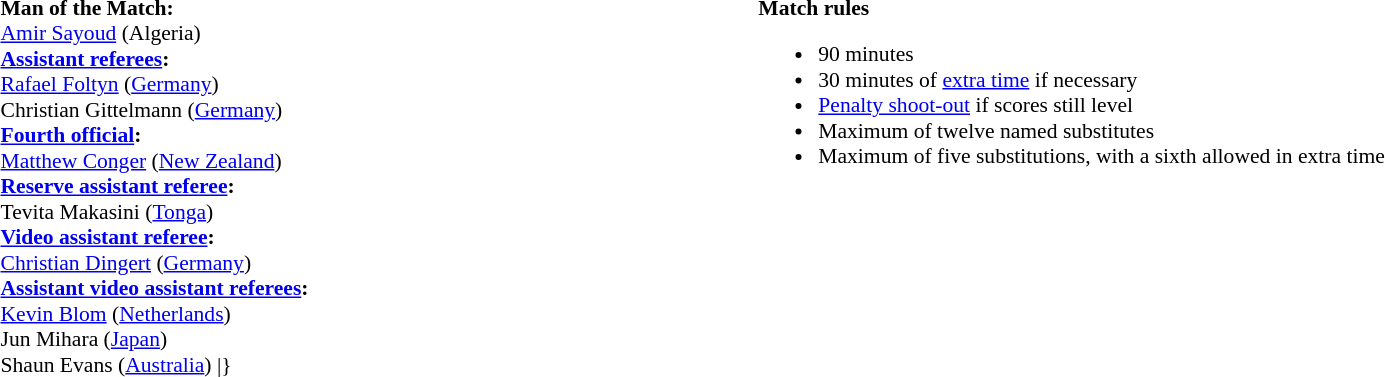<table style="width:100%; font-size:90%">
<tr>
<td><br><strong>Man of the Match:</strong>
<br><a href='#'>Amir Sayoud</a> (Algeria)<br><strong><a href='#'>Assistant referees</a>:</strong>
<br><a href='#'>Rafael Foltyn</a> (<a href='#'>Germany</a>)
<br>Christian Gittelmann (<a href='#'>Germany</a>)
<br><strong><a href='#'>Fourth official</a>:</strong>
<br><a href='#'>Matthew Conger</a> (<a href='#'>New Zealand</a>)
<br><strong><a href='#'>Reserve assistant referee</a>:</strong>
<br>Tevita Makasini (<a href='#'>Tonga</a>)
<br><strong><a href='#'>Video assistant referee</a>:</strong>
<br><a href='#'>Christian Dingert</a> (<a href='#'>Germany</a>)
<br><strong><a href='#'>Assistant video assistant referees</a>:</strong>
<br><a href='#'>Kevin Blom</a> (<a href='#'>Netherlands</a>)
<br>Jun Mihara (<a href='#'>Japan</a>)
<br>Shaun Evans (<a href='#'>Australia</a>)
<includeonly>|}</includeonly></td>
<td style="width:60%;vertical-align:top"><br><strong>Match rules</strong><ul><li>90 minutes</li><li>30 minutes of <a href='#'>extra time</a> if necessary</li><li><a href='#'>Penalty shoot-out</a> if scores still level</li><li>Maximum of twelve named substitutes</li><li>Maximum of five substitutions, with a sixth allowed in extra time</li></ul></td>
</tr>
</table>
